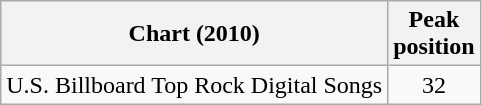<table class="wikitable sortable">
<tr>
<th align="center">Chart (2010)</th>
<th align="center">Peak<br>position</th>
</tr>
<tr>
<td>U.S. Billboard Top Rock Digital Songs </td>
<td align="center">32</td>
</tr>
</table>
